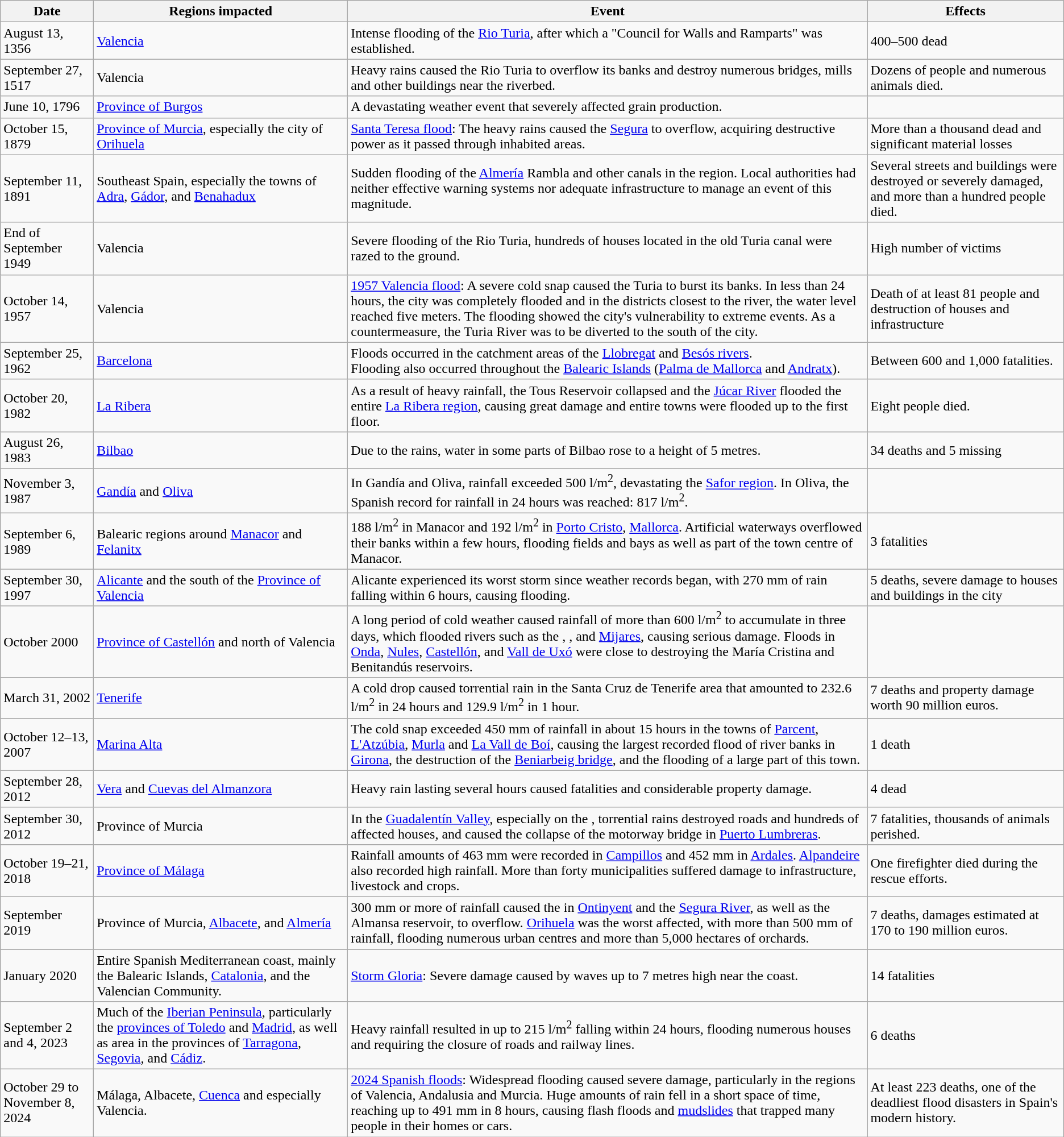<table class="wikitable">
<tr>
<th>Date</th>
<th>Regions impacted</th>
<th>Event</th>
<th>Effects</th>
</tr>
<tr>
<td>August 13, 1356</td>
<td><a href='#'>Valencia</a></td>
<td>Intense flooding of the <a href='#'>Rio Turia</a>, after which a "Council for Walls and Ramparts" was established.</td>
<td>400–500 dead</td>
</tr>
<tr>
<td>September 27, 1517</td>
<td>Valencia</td>
<td>Heavy rains caused the Rio Turia to overflow its banks and destroy numerous bridges, mills and other buildings near the riverbed.</td>
<td>Dozens of people and numerous animals died.</td>
</tr>
<tr>
<td>June 10, 1796</td>
<td><a href='#'>Province of Burgos</a></td>
<td>A devastating weather event that severely affected grain production.</td>
<td></td>
</tr>
<tr>
<td>October 15, 1879</td>
<td><a href='#'>Province of Murcia</a>, especially the city of <a href='#'>Orihuela</a></td>
<td><a href='#'>Santa Teresa flood</a>: The heavy rains caused the <a href='#'>Segura</a> to overflow, acquiring destructive power as it passed through inhabited areas.</td>
<td>More than a thousand dead and significant material losses</td>
</tr>
<tr>
<td>September 11, 1891</td>
<td>Southeast Spain, especially the towns of <a href='#'>Adra</a>, <a href='#'>Gádor</a>, and <a href='#'>Benahadux</a></td>
<td>Sudden flooding of the <a href='#'>Almería</a> Rambla and other canals in the region. Local authorities had neither effective warning systems nor adequate infrastructure to manage an event of this magnitude.</td>
<td>Several streets and buildings were destroyed or severely damaged, and more than a hundred people died.</td>
</tr>
<tr>
<td>End of September 1949</td>
<td>Valencia</td>
<td>Severe flooding of the Rio Turia, hundreds of houses located in the old Turia canal were razed to the ground.</td>
<td>High number of victims</td>
</tr>
<tr>
<td>October 14, 1957</td>
<td>Valencia</td>
<td><a href='#'>1957 Valencia flood</a>: A severe cold snap caused the Turia to burst its banks. In less than 24 hours, the city was completely flooded and in the districts closest to the river, the water level reached five meters. The flooding showed the city's vulnerability to extreme events. As a countermeasure, the Turia River was to be diverted to the south of the city.</td>
<td>Death of at least 81 people and destruction of houses and infrastructure</td>
</tr>
<tr>
<td>September 25, 1962</td>
<td><a href='#'>Barcelona</a></td>
<td>Floods occurred in the catchment areas of the <a href='#'>Llobregat</a> and <a href='#'>Besós rivers</a>.<br>Flooding also occurred throughout the <a href='#'>Balearic Islands</a> (<a href='#'>Palma de Mallorca</a> and <a href='#'>Andratx</a>).</td>
<td>Between 600 and 1,000 fatalities.</td>
</tr>
<tr>
<td>October 20, 1982</td>
<td><a href='#'>La Ribera</a></td>
<td>As a result of heavy rainfall, the Tous Reservoir collapsed and the <a href='#'>Júcar River</a> flooded the entire <a href='#'>La Ribera region</a>, causing great damage and entire towns were flooded up to the first floor.</td>
<td>Eight people died.</td>
</tr>
<tr>
<td>August 26, 1983</td>
<td><a href='#'>Bilbao</a></td>
<td>Due to the rains, water in some parts of Bilbao rose to a height of 5 metres.</td>
<td>34 deaths and 5 missing</td>
</tr>
<tr>
<td>November 3, 1987</td>
<td><a href='#'>Gandía</a> and <a href='#'>Oliva</a></td>
<td>In Gandía and Oliva, rainfall exceeded 500 l/m<sup>2</sup>, devastating the <a href='#'>Safor region</a>. In Oliva, the Spanish record for rainfall in 24 hours was reached: 817 l/m<sup>2</sup>.</td>
<td></td>
</tr>
<tr>
<td>September 6, 1989</td>
<td>Balearic regions around <a href='#'>Manacor</a> and <a href='#'>Felanitx</a></td>
<td>188 l/m<sup>2</sup> in Manacor and 192 l/m<sup>2</sup> in <a href='#'>Porto Cristo</a>, <a href='#'>Mallorca</a>. Artificial waterways overflowed their banks within a few hours, flooding fields and bays as well as part of the town centre of Manacor.</td>
<td>3 fatalities</td>
</tr>
<tr>
<td>September 30, 1997</td>
<td><a href='#'>Alicante</a> and the south of the <a href='#'>Province of Valencia</a></td>
<td>Alicante experienced its worst storm since weather records began, with 270 mm of rain falling within 6 hours, causing flooding.</td>
<td>5 deaths, severe damage to houses and buildings in the city</td>
</tr>
<tr>
<td>October 2000</td>
<td><a href='#'>Province of Castellón</a> and north of Valencia</td>
<td>A long period of cold weather caused rainfall of more than 600 l/m<sup>2</sup> to accumulate in three days, which flooded rivers such as the , , and <a href='#'>Mijares</a>, causing serious damage. Floods in <a href='#'>Onda</a>, <a href='#'>Nules</a>, <a href='#'>Castellón</a>, and <a href='#'>Vall de Uxó</a> were close to destroying the María Cristina and Benitandús reservoirs.</td>
<td></td>
</tr>
<tr>
<td>March 31, 2002</td>
<td><a href='#'>Tenerife</a></td>
<td>A cold drop caused torrential rain in the Santa Cruz de Tenerife area that amounted to 232.6 l/m<sup>2</sup> in 24 hours and 129.9 l/m<sup>2</sup> in 1 hour.</td>
<td>7 deaths and property damage worth 90 million euros.</td>
</tr>
<tr>
<td>October 12–13, 2007</td>
<td><a href='#'>Marina Alta</a></td>
<td>The cold snap exceeded 450 mm of rainfall in about 15 hours in the towns of <a href='#'>Parcent</a>, <a href='#'>L'Atzúbia</a>, <a href='#'>Murla</a> and <a href='#'>La Vall de Boí</a>, causing the largest recorded flood of river banks in <a href='#'>Girona</a>, the destruction of the <a href='#'>Beniarbeig bridge</a>, and the flooding of a large part of this town.</td>
<td>1 death</td>
</tr>
<tr>
<td>September 28, 2012</td>
<td><a href='#'>Vera</a> and <a href='#'>Cuevas del Almanzora</a></td>
<td>Heavy rain lasting several hours caused fatalities and considerable property damage.</td>
<td>4 dead</td>
</tr>
<tr>
<td>September 30, 2012</td>
<td>Province of Murcia</td>
<td>In the <a href='#'>Guadalentín Valley</a>, especially on the , torrential rains destroyed roads and hundreds of affected houses, and caused the collapse of the motorway bridge in <a href='#'>Puerto Lumbreras</a>.</td>
<td>7 fatalities, thousands of animals perished.</td>
</tr>
<tr>
<td>October 19–21, 2018</td>
<td><a href='#'>Province of Málaga</a></td>
<td>Rainfall amounts of 463 mm were recorded in <a href='#'>Campillos</a> and 452 mm in <a href='#'>Ardales</a>. <a href='#'>Alpandeire</a> also recorded high rainfall. More than forty municipalities suffered damage to infrastructure, livestock and crops.</td>
<td>One firefighter died during the rescue efforts.</td>
</tr>
<tr>
<td>September 2019</td>
<td>Province of Murcia, <a href='#'>Albacete</a>, and <a href='#'>Almería</a></td>
<td>300 mm or more of rainfall caused the  in <a href='#'>Ontinyent</a> and the <a href='#'>Segura River</a>, as well as the Almansa reservoir, to overflow. <a href='#'>Orihuela</a> was the worst affected, with more than 500 mm of rainfall, flooding numerous urban centres and more than 5,000 hectares of orchards.</td>
<td>7 deaths, damages estimated at 170 to 190 million euros.</td>
</tr>
<tr>
<td>January 2020</td>
<td>Entire Spanish Mediterranean coast, mainly the Balearic Islands, <a href='#'>Catalonia</a>, and the Valencian Community.</td>
<td><a href='#'>Storm Gloria</a>: Severe damage caused by waves up to 7 metres high near the coast.</td>
<td>14 fatalities</td>
</tr>
<tr>
<td>September 2 and 4, 2023</td>
<td>Much of the <a href='#'>Iberian Peninsula</a>, particularly the <a href='#'>provinces of Toledo</a> and <a href='#'>Madrid</a>, as well as area in the provinces of <a href='#'>Tarragona</a>, <a href='#'>Segovia</a>, and <a href='#'>Cádiz</a>.</td>
<td>Heavy rainfall resulted in up to 215 l/m<sup>2</sup> falling within 24 hours, flooding numerous houses and requiring the closure of roads and railway lines.</td>
<td>6 deaths</td>
</tr>
<tr>
<td>October 29 to November 8, 2024</td>
<td>Málaga, Albacete, <a href='#'>Cuenca</a> and especially Valencia.</td>
<td><a href='#'>2024 Spanish floods</a>: Widespread flooding caused severe damage, particularly in the regions of Valencia, Andalusia and Murcia. Huge amounts of rain fell in a short space of time, reaching up to 491 mm in 8 hours, causing flash floods and <a href='#'>mudslides</a> that trapped many people in their homes or cars.</td>
<td>At least 223 deaths, one of the deadliest flood disasters in Spain's modern history.</td>
</tr>
</table>
